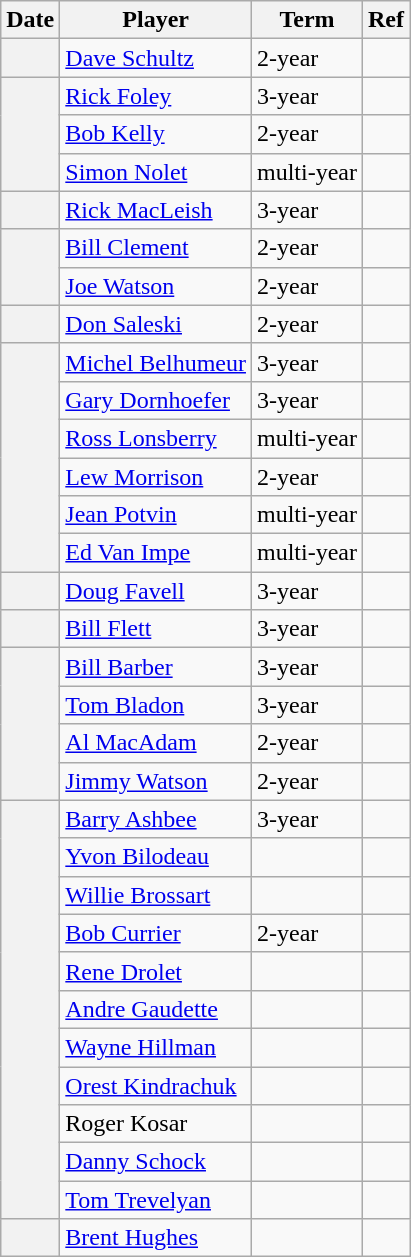<table class="wikitable plainrowheaders">
<tr>
<th>Date</th>
<th>Player</th>
<th>Term</th>
<th>Ref</th>
</tr>
<tr>
<th scope="row"></th>
<td><a href='#'>Dave Schultz</a></td>
<td>2-year</td>
<td></td>
</tr>
<tr>
<th scope="row" rowspan="3"></th>
<td><a href='#'>Rick Foley</a></td>
<td>3-year</td>
<td></td>
</tr>
<tr>
<td><a href='#'>Bob Kelly</a></td>
<td>2-year</td>
<td></td>
</tr>
<tr>
<td><a href='#'>Simon Nolet</a></td>
<td>multi-year</td>
<td></td>
</tr>
<tr>
<th scope="row"></th>
<td><a href='#'>Rick MacLeish</a></td>
<td>3-year</td>
<td></td>
</tr>
<tr>
<th scope="row" rowspan="2"></th>
<td><a href='#'>Bill Clement</a></td>
<td>2-year</td>
<td></td>
</tr>
<tr>
<td><a href='#'>Joe Watson</a></td>
<td>2-year</td>
<td></td>
</tr>
<tr>
<th scope="row"></th>
<td><a href='#'>Don Saleski</a></td>
<td>2-year</td>
<td></td>
</tr>
<tr>
<th scope="row" rowspan="6"></th>
<td><a href='#'>Michel Belhumeur</a></td>
<td>3-year</td>
<td></td>
</tr>
<tr>
<td><a href='#'>Gary Dornhoefer</a></td>
<td>3-year</td>
<td></td>
</tr>
<tr>
<td><a href='#'>Ross Lonsberry</a></td>
<td>multi-year</td>
<td></td>
</tr>
<tr>
<td><a href='#'>Lew Morrison</a></td>
<td>2-year</td>
<td></td>
</tr>
<tr>
<td><a href='#'>Jean Potvin</a></td>
<td>multi-year</td>
<td></td>
</tr>
<tr>
<td><a href='#'>Ed Van Impe</a></td>
<td>multi-year</td>
<td></td>
</tr>
<tr>
<th scope="row"></th>
<td><a href='#'>Doug Favell</a></td>
<td>3-year</td>
<td></td>
</tr>
<tr>
<th scope="row"></th>
<td><a href='#'>Bill Flett</a></td>
<td>3-year</td>
<td></td>
</tr>
<tr>
<th scope="row" rowspan="4"></th>
<td><a href='#'>Bill Barber</a></td>
<td>3-year</td>
<td></td>
</tr>
<tr>
<td><a href='#'>Tom Bladon</a></td>
<td>3-year</td>
<td></td>
</tr>
<tr>
<td><a href='#'>Al MacAdam</a></td>
<td>2-year</td>
<td></td>
</tr>
<tr>
<td><a href='#'>Jimmy Watson</a></td>
<td>2-year</td>
<td></td>
</tr>
<tr>
<th scope="row" rowspan="11"></th>
<td><a href='#'>Barry Ashbee</a></td>
<td>3-year</td>
<td></td>
</tr>
<tr>
<td><a href='#'>Yvon Bilodeau</a></td>
<td></td>
<td></td>
</tr>
<tr>
<td><a href='#'>Willie Brossart</a></td>
<td></td>
<td></td>
</tr>
<tr>
<td><a href='#'>Bob Currier</a></td>
<td>2-year</td>
<td></td>
</tr>
<tr>
<td><a href='#'>Rene Drolet</a></td>
<td></td>
<td></td>
</tr>
<tr>
<td><a href='#'>Andre Gaudette</a></td>
<td></td>
<td></td>
</tr>
<tr>
<td><a href='#'>Wayne Hillman</a></td>
<td></td>
<td></td>
</tr>
<tr>
<td><a href='#'>Orest Kindrachuk</a></td>
<td></td>
<td></td>
</tr>
<tr>
<td>Roger Kosar</td>
<td></td>
<td></td>
</tr>
<tr>
<td><a href='#'>Danny Schock</a></td>
<td></td>
<td></td>
</tr>
<tr>
<td><a href='#'>Tom Trevelyan</a></td>
<td></td>
<td></td>
</tr>
<tr>
<th scope="row"></th>
<td><a href='#'>Brent Hughes</a></td>
<td></td>
<td></td>
</tr>
</table>
